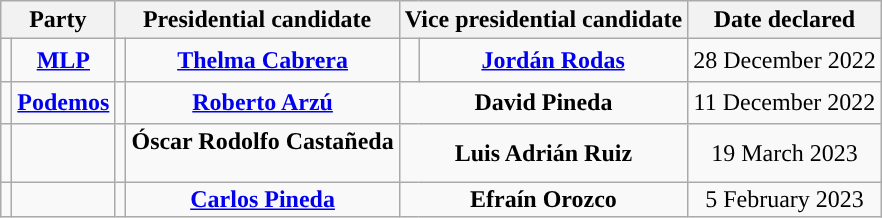<table class="vertical-align-top wikitable">
<tr>
<th scope=colgroup colspan=2>Party</th>
<th scope=colgroup colspan=2>Presidential candidate</th>
<th scope=colgroup colspan=2>Vice presidential candidate</th>
<th>Date declared</th>
</tr>
<tr>
<td style=background:></td>
<td style="text-align:center; line-height:1.3"><strong><a href='#'>MLP</a></strong></td>
<td></td>
<td style="text-align:center; line-height:1.0"><strong><a href='#'>Thelma Cabrera</a></strong></td>
<td></td>
<td style="text-align:center; line-height:1.0"><strong><a href='#'>Jordán Rodas</a></strong><br></td>
<td style="text-align:center">28 December 2022</td>
</tr>
<tr>
<td style=background:></td>
<td style="text-align:center; line-height:1.3"><strong><a href='#'>Podemos</a></strong></td>
<td></td>
<td style="text-align:center; line-height:1.0"><strong><a href='#'>Roberto Arzú</a></strong></td>
<td colspan=2; style="text-align:center; line-height:1.0"><strong>David Pineda</strong></td>
<td style="text-align:center">11 December 2022</td>
</tr>
<tr>
<td style=background:></td>
<td style="text-align:center; line-height:1.3"></td>
<td></td>
<td style="text-align:center; line-height:1.0"><strong>Óscar Rodolfo Castañeda</strong><br><br></td>
<td colspan=2; style="text-align:center; line-height:1.0"><strong>Luis Adrián Ruiz</strong><br></td>
<td style="text-align:center; line-height:1.0">19 March 2023</td>
</tr>
<tr>
<td style=background:></td>
<td style="text-align:center; line-height:1.3"><strong></strong></td>
<td></td>
<td style="text-align:center; line-height:1.0"><strong><a href='#'>Carlos Pineda</a></strong></td>
<td colspan=2; style="text-align:center; line-height:1.0"><strong>Efraín Orozco</strong></td>
<td style="text-align:center; line-height:1.0">5 February 2023</td>
</tr>
</table>
